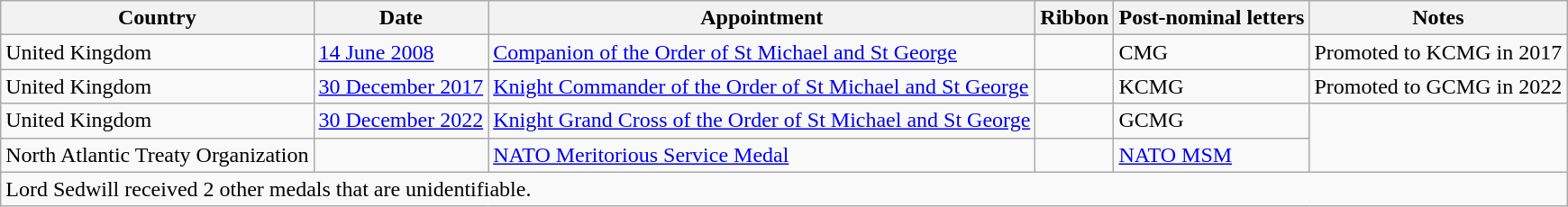<table class="wikitable sortable">
<tr>
<th>Country</th>
<th>Date</th>
<th>Appointment</th>
<th>Ribbon</th>
<th>Post-nominal letters</th>
<th>Notes</th>
</tr>
<tr>
<td>United Kingdom</td>
<td><a href='#'>14 June 2008</a></td>
<td><a href='#'>Companion of the Order of St Michael and St George</a></td>
<td></td>
<td>CMG</td>
<td>Promoted to KCMG in 2017</td>
</tr>
<tr>
<td>United Kingdom</td>
<td><a href='#'>30 December 2017</a></td>
<td><a href='#'>Knight Commander of the Order of St Michael and St George</a></td>
<td></td>
<td>KCMG</td>
<td>Promoted to GCMG in 2022</td>
</tr>
<tr>
<td>United Kingdom</td>
<td><a href='#'>30 December 2022</a></td>
<td><a href='#'>Knight Grand Cross of the Order of St Michael and St George</a></td>
<td></td>
<td>GCMG</td>
</tr>
<tr>
<td>North Atlantic Treaty Organization</td>
<td></td>
<td><a href='#'>NATO Meritorious Service Medal</a></td>
<td></td>
<td><a href='#'>NATO MSM</a></td>
</tr>
<tr>
<td colspan="6">Lord Sedwill received 2 other medals that are unidentifiable. </td>
</tr>
</table>
